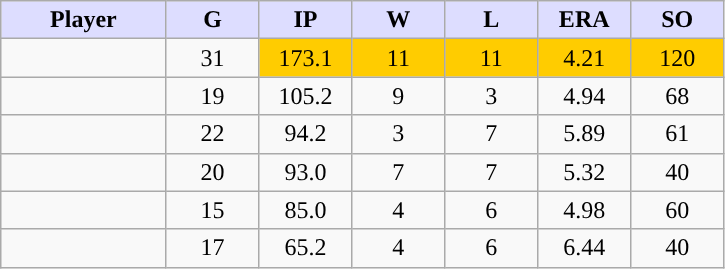<table class="wikitable sortable">
<tr>
<th style="background:#ddf; width:16%;">Player</th>
<th style="background:#ddf; width:9%;">G</th>
<th style="background:#ddf; width:9%;">IP</th>
<th style="background:#ddf; width:9%;">W</th>
<th style="background:#ddf; width:9%;">L</th>
<th style="background:#ddf; width:9%;">ERA</th>
<th style="background:#ddf; width:9%;">SO</th>
</tr>
<tr style="text-align:center;">
<td></td>
<td>31</td>
<td bgcolor="#FFCC00">173.1</td>
<td bgcolor="#FFCC00">11</td>
<td bgcolor="#FFCC00">11</td>
<td bgcolor="#FFCC00">4.21</td>
<td bgcolor="#FFCC00">120</td>
</tr>
<tr style="text-align:center;">
<td></td>
<td>19</td>
<td>105.2</td>
<td>9</td>
<td>3</td>
<td>4.94</td>
<td>68</td>
</tr>
<tr style="text-align:center;">
<td></td>
<td>22</td>
<td>94.2</td>
<td>3</td>
<td>7</td>
<td>5.89</td>
<td>61</td>
</tr>
<tr style="text-align:center;">
<td></td>
<td>20</td>
<td>93.0</td>
<td>7</td>
<td>7</td>
<td>5.32</td>
<td>40</td>
</tr>
<tr style="text-align:center;">
<td></td>
<td>15</td>
<td>85.0</td>
<td>4</td>
<td>6</td>
<td>4.98</td>
<td>60</td>
</tr>
<tr style="text-align:center;">
<td></td>
<td>17</td>
<td>65.2</td>
<td>4</td>
<td>6</td>
<td>6.44</td>
<td>40</td>
</tr>
</table>
